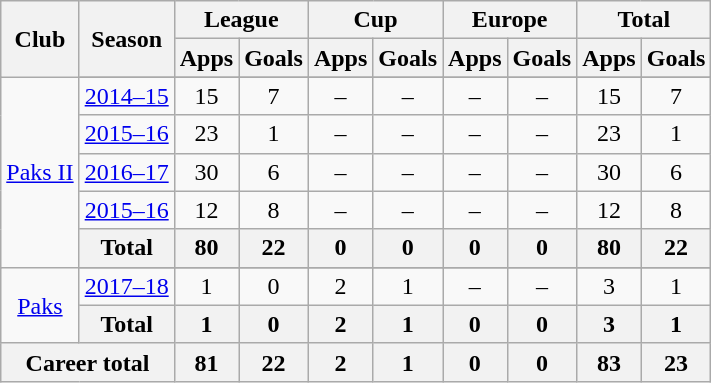<table class="wikitable" style="text-align: center">
<tr>
<th rowspan="2">Club</th>
<th rowspan="2">Season</th>
<th colspan="2">League</th>
<th colspan="2">Cup</th>
<th colspan="2">Europe</th>
<th colspan="2">Total</th>
</tr>
<tr>
<th>Apps</th>
<th>Goals</th>
<th>Apps</th>
<th>Goals</th>
<th>Apps</th>
<th>Goals</th>
<th>Apps</th>
<th>Goals</th>
</tr>
<tr>
<td rowspan="6"><a href='#'>Paks II</a></td>
</tr>
<tr>
<td><a href='#'>2014–15</a></td>
<td>15</td>
<td>7</td>
<td>–</td>
<td>–</td>
<td>–</td>
<td>–</td>
<td>15</td>
<td>7</td>
</tr>
<tr>
<td><a href='#'>2015–16</a></td>
<td>23</td>
<td>1</td>
<td>–</td>
<td>–</td>
<td>–</td>
<td>–</td>
<td>23</td>
<td>1</td>
</tr>
<tr>
<td><a href='#'>2016–17</a></td>
<td>30</td>
<td>6</td>
<td>–</td>
<td>–</td>
<td>–</td>
<td>–</td>
<td>30</td>
<td>6</td>
</tr>
<tr>
<td><a href='#'>2015–16</a></td>
<td>12</td>
<td>8</td>
<td>–</td>
<td>–</td>
<td>–</td>
<td>–</td>
<td>12</td>
<td>8</td>
</tr>
<tr>
<th>Total</th>
<th>80</th>
<th>22</th>
<th>0</th>
<th>0</th>
<th>0</th>
<th>0</th>
<th>80</th>
<th>22</th>
</tr>
<tr>
<td rowspan="3"><a href='#'>Paks</a></td>
</tr>
<tr>
<td><a href='#'>2017–18</a></td>
<td>1</td>
<td>0</td>
<td>2</td>
<td>1</td>
<td>–</td>
<td>–</td>
<td>3</td>
<td>1</td>
</tr>
<tr>
<th>Total</th>
<th>1</th>
<th>0</th>
<th>2</th>
<th>1</th>
<th>0</th>
<th>0</th>
<th>3</th>
<th>1</th>
</tr>
<tr>
<th colspan="2">Career total</th>
<th>81</th>
<th>22</th>
<th>2</th>
<th>1</th>
<th>0</th>
<th>0</th>
<th>83</th>
<th>23</th>
</tr>
</table>
